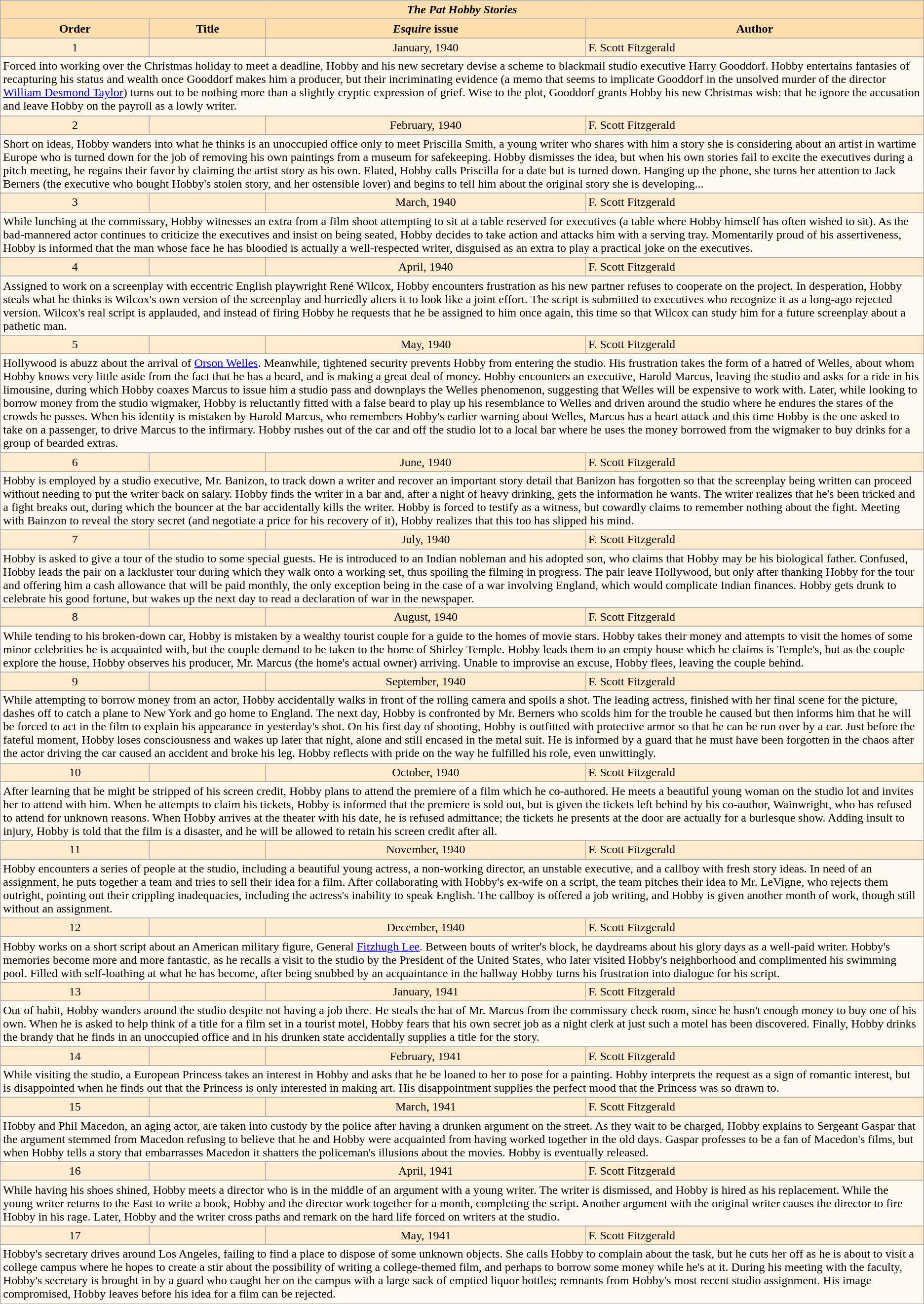<table class="wikitable">
<tr>
<td colspan="4" align="center" style="background:#ffdead;"><strong><em>The Pat Hobby Stories</em></strong></td>
</tr>
<tr>
<th style="background:#ffdead;">Order</th>
<th style="background:#ffdead;">Title</th>
<th style="background:#ffdead;"><em>Esquire</em> issue</th>
<th style="background:#ffdead;">Author</th>
</tr>
<tr>
</tr>
<tr bgcolor="#ffebcd">
<td align="center">1</td>
<td></td>
<td align="center">January, 1940</td>
<td>F. Scott Fitzgerald</td>
</tr>
<tr>
</tr>
<tr bgcolor="#fffaf0">
<td colspan="5">Forced into working over the Christmas holiday to meet a deadline, Hobby and his new secretary devise a scheme to blackmail studio executive Harry Gooddorf.  Hobby entertains fantasies of recapturing his status and wealth once Gooddorf makes him a producer, but their incriminating evidence (a memo that seems to implicate Gooddorf in the unsolved murder of the director <a href='#'>William Desmond Taylor</a>) turns out to be nothing more than a slightly cryptic expression of grief.  Wise to the plot, Gooddorf grants Hobby his new Christmas wish: that he ignore the accusation and leave Hobby on the payroll as a lowly writer.</td>
</tr>
<tr>
</tr>
<tr bgcolor="#ffebcd">
<td align="center">2</td>
<td></td>
<td align="center">February, 1940</td>
<td>F. Scott Fitzgerald</td>
</tr>
<tr>
</tr>
<tr bgcolor="#fffaf0">
<td colspan="5">Short on ideas, Hobby wanders into what he thinks is an unoccupied office only to meet Priscilla Smith, a young writer who shares with him a story she is considering about an artist in wartime Europe who is turned down for the job of removing his own paintings from a museum for safekeeping.  Hobby dismisses the idea, but when his own stories fail to excite the executives during a pitch meeting, he regains their favor by claiming the artist story as his own.  Elated, Hobby calls Priscilla for a date but is turned down.  Hanging up the phone, she turns her attention to Jack Berners (the executive who bought Hobby's stolen story, and her ostensible lover) and begins to tell him about the original story she is developing...</td>
</tr>
<tr>
</tr>
<tr bgcolor="#ffebcd">
<td align="center">3</td>
<td></td>
<td align="center">March, 1940</td>
<td>F. Scott Fitzgerald</td>
</tr>
<tr>
</tr>
<tr bgcolor="#fffaf0">
<td colspan="5">While lunching at the commissary, Hobby witnesses an extra from a film shoot attempting to sit at a table reserved for executives (a table where Hobby himself has often wished to sit).  As the bad-mannered actor continues to criticize the executives and insist on being seated, Hobby decides to take action and attacks him with a serving tray.  Momentarily proud of his assertiveness, Hobby is informed that the man whose face he has bloodied is actually a well-respected writer, disguised as an extra to play a practical joke on the executives.</td>
</tr>
<tr>
</tr>
<tr bgcolor="#ffebcd">
<td align="center">4</td>
<td></td>
<td align="center">April, 1940</td>
<td>F. Scott Fitzgerald</td>
</tr>
<tr>
</tr>
<tr bgcolor="#fffaf0">
<td colspan="5">Assigned to work on a screenplay with eccentric English playwright René Wilcox, Hobby encounters frustration as his new partner refuses to cooperate on the project.  In desperation, Hobby steals what he thinks is Wilcox's own version of the screenplay and hurriedly alters it to look like a joint effort.  The script is submitted to executives who recognize it as a long-ago rejected version.  Wilcox's real script is applauded, and instead of firing Hobby he requests that he be assigned to him once again, this time so that Wilcox can study him for a future screenplay about a pathetic man.</td>
</tr>
<tr>
</tr>
<tr bgcolor="#ffebcd">
<td align="center">5</td>
<td></td>
<td align="center">May, 1940</td>
<td>F. Scott Fitzgerald</td>
</tr>
<tr>
</tr>
<tr bgcolor="#fffaf0">
<td colspan="5">Hollywood is abuzz about the arrival of <a href='#'>Orson Welles</a>.  Meanwhile, tightened security prevents Hobby from entering the studio.  His frustration takes the form of a hatred of Welles, about whom Hobby knows very little aside from the fact that he has a beard, and is making a great deal of money.  Hobby encounters an executive, Harold Marcus, leaving the studio and asks for a ride in his limousine, during which Hobby coaxes Marcus to issue him a studio pass and downplays the Welles phenomenon, suggesting that Welles will be expensive to work with.  Later, while looking to borrow money from the studio wigmaker, Hobby is reluctantly fitted with a false beard to play up his resemblance to Welles and driven around the studio where he endures the stares of the crowds he passes.  When his identity is mistaken by Harold Marcus, who remembers Hobby's earlier warning about Welles, Marcus has a heart attack and this time Hobby is the one asked to take on a passenger, to drive Marcus to the infirmary.  Hobby rushes out of the car and off the studio lot to a local bar where he uses the money borrowed from the wigmaker to buy drinks for a group of bearded extras.</td>
</tr>
<tr>
</tr>
<tr bgcolor="#ffebcd">
<td align="center">6</td>
<td></td>
<td align="center">June, 1940</td>
<td>F. Scott Fitzgerald</td>
</tr>
<tr>
</tr>
<tr bgcolor="#fffaf0">
<td colspan="5">Hobby is employed by a studio executive, Mr. Banizon, to track down a writer and recover an important story detail that Banizon has forgotten so that the screenplay being written can proceed without needing to put the writer back on salary.  Hobby finds the writer in a bar and, after a night of heavy drinking, gets the information he wants.  The writer realizes that he's been tricked and a fight breaks out, during which the bouncer at the bar accidentally kills the writer.  Hobby is forced to testify as a witness, but cowardly claims to remember nothing about the fight.  Meeting with Bainzon to reveal the story secret (and negotiate a price for his recovery of it), Hobby realizes that this too has slipped his mind.</td>
</tr>
<tr>
</tr>
<tr bgcolor="#ffebcd">
<td align="center">7</td>
<td></td>
<td align="center">July, 1940</td>
<td>F. Scott Fitzgerald</td>
</tr>
<tr>
</tr>
<tr bgcolor="#fffaf0">
<td colspan="5">Hobby is asked to give a tour of the studio to some special guests.  He is introduced to an Indian nobleman and his adopted son, who claims that Hobby may be his biological father.  Confused, Hobby leads the pair on a lackluster tour during which they walk onto a working set, thus spoiling the filming in progress.  The pair leave Hollywood, but only after thanking Hobby for the tour and offering him a cash allowance that will be paid monthly, the only exception being in the case of a war involving England, which would complicate Indian finances.  Hobby gets drunk to celebrate his good fortune, but wakes up the next day to read a declaration of war in the newspaper.</td>
</tr>
<tr>
</tr>
<tr bgcolor="#ffebcd">
<td align="center">8</td>
<td></td>
<td align="center">August, 1940</td>
<td>F. Scott Fitzgerald</td>
</tr>
<tr>
</tr>
<tr bgcolor="#fffaf0">
<td colspan="5">While tending to his broken-down car, Hobby is mistaken by a wealthy tourist couple for a guide to the homes of movie stars.  Hobby takes their money and attempts to visit the homes of some minor celebrities he is acquainted with, but the couple demand to be taken to the home of Shirley Temple.  Hobby leads them to an empty house which he claims is Temple's, but as the couple explore the house, Hobby observes his producer, Mr. Marcus (the home's actual owner) arriving.  Unable to improvise an excuse, Hobby flees, leaving the couple behind.</td>
</tr>
<tr>
</tr>
<tr bgcolor="#ffebcd">
<td align="center">9</td>
<td></td>
<td align="center">September, 1940</td>
<td>F. Scott Fitzgerald</td>
</tr>
<tr>
</tr>
<tr bgcolor="#fffaf0">
<td colspan="5">While attempting to borrow money from an actor, Hobby accidentally walks in front of the rolling camera and spoils a shot.  The leading actress, finished with her final scene for the picture, dashes off to catch a plane to New York and go home to England.  The next day, Hobby is confronted by Mr. Berners who scolds him for the trouble he caused but then informs him that he will be forced to act in the film to explain his appearance in yesterday's shot.  On his first day of shooting, Hobby is outfitted with protective armor so that he can be run over by a car.  Just before the fateful moment, Hobby loses consciousness and wakes up later that night, alone and still encased in the metal suit.  He is informed by a guard that he must have been forgotten in the chaos after the actor driving the car caused an accident and broke his leg.  Hobby reflects with pride on the way he fulfilled his role, even unwittingly.</td>
</tr>
<tr>
</tr>
<tr bgcolor="#ffebcd">
<td align="center">10</td>
<td></td>
<td align="center">October, 1940</td>
<td>F. Scott Fitzgerald</td>
</tr>
<tr>
</tr>
<tr bgcolor="#fffaf0">
<td colspan="5">After learning that he might be stripped of his screen credit, Hobby plans to attend the premiere of a film which he co-authored.  He meets a beautiful young woman on the studio lot and invites her to attend with him.  When he attempts to claim his tickets, Hobby is informed that the premiere is sold out, but is given the tickets left behind by his co-author, Wainwright, who has refused to attend for unknown reasons.  When Hobby arrives at the theater with his date, he is refused admittance; the tickets he presents at the door are actually for a burlesque show.  Adding insult to injury, Hobby is told that the film is a disaster, and he will be allowed to retain his screen credit after all.</td>
</tr>
<tr>
</tr>
<tr bgcolor="#ffebcd">
<td align="center">11</td>
<td></td>
<td align="center">November, 1940</td>
<td>F. Scott Fitzgerald</td>
</tr>
<tr>
</tr>
<tr bgcolor="#fffaf0">
<td colspan="5">Hobby encounters a series of people at the studio, including a beautiful young actress, a non-working director, an unstable executive, and a callboy with fresh story ideas.  In need of an assignment, he puts together a team and tries to sell their idea for a film.  After collaborating with Hobby's ex-wife on a script, the team pitches their idea to Mr. LeVigne, who rejects them outright, pointing out their crippling inadequacies, including the actress's inability to speak English.  The callboy is offered a job writing, and Hobby is given another month of work, though still without an assignment.</td>
</tr>
<tr>
</tr>
<tr bgcolor="#ffebcd">
<td align="center">12</td>
<td></td>
<td align="center">December, 1940</td>
<td>F. Scott Fitzgerald</td>
</tr>
<tr>
</tr>
<tr bgcolor="#fffaf0">
<td colspan="5">Hobby works on a short script about an American military figure, General <a href='#'>Fitzhugh Lee</a>.  Between bouts of writer's block, he daydreams about his glory days as a well-paid writer.  Hobby's memories become more and more fantastic, as he recalls a visit to the studio by the President of the United States, who later visited Hobby's neighborhood and complimented his swimming pool.  Filled with self-loathing at what he has become, after being snubbed by an acquaintance in the hallway Hobby turns his frustration into dialogue for his script.</td>
</tr>
<tr>
</tr>
<tr bgcolor="#ffebcd">
<td align="center">13</td>
<td></td>
<td align="center">January, 1941</td>
<td>F. Scott Fitzgerald</td>
</tr>
<tr>
</tr>
<tr bgcolor="#fffaf0">
<td colspan="5">Out of habit, Hobby wanders around the studio despite not having a job there.  He steals the hat of Mr. Marcus from the commissary check room, since he hasn't enough money to buy one of his own.  When he is asked to help think of a title for a film set in a tourist motel, Hobby fears that his own secret job as a night clerk at just such a motel has been discovered.  Finally, Hobby drinks the brandy that he finds in an unoccupied office and in his drunken state accidentally supplies a title for the story.</td>
</tr>
<tr>
</tr>
<tr bgcolor="#ffebcd">
<td align="center">14</td>
<td></td>
<td align="center">February, 1941</td>
<td>F. Scott Fitzgerald</td>
</tr>
<tr>
</tr>
<tr bgcolor="#fffaf0">
<td colspan="5">While visiting the studio, a European Princess takes an interest in Hobby and asks that he be loaned to her to pose for a painting.  Hobby interprets the request as a sign of romantic interest, but is disappointed when he finds out that the Princess is only interested in making art.  His disappointment supplies the perfect mood that the Princess was so drawn to.</td>
</tr>
<tr>
</tr>
<tr bgcolor="#ffebcd">
<td align="center">15</td>
<td></td>
<td align="center">March, 1941</td>
<td>F. Scott Fitzgerald</td>
</tr>
<tr>
</tr>
<tr bgcolor="#fffaf0">
<td colspan="5">Hobby and Phil Macedon, an aging actor, are taken into custody by the police after having a drunken argument on the street.  As they wait to be charged, Hobby explains to Sergeant Gaspar that the argument stemmed from Macedon refusing to believe that he and Hobby were acquainted from having worked together in the old days.  Gaspar professes to be a fan of Macedon's films, but when Hobby tells a story that embarrasses Macedon it shatters the policeman's illusions about the movies.  Hobby is eventually released.</td>
</tr>
<tr>
</tr>
<tr bgcolor="#ffebcd">
<td align="center">16</td>
<td></td>
<td align="center">April, 1941</td>
<td>F. Scott Fitzgerald</td>
</tr>
<tr>
</tr>
<tr bgcolor="#fffaf0">
<td colspan="5">While having his shoes shined, Hobby meets a director who is in the middle of an argument with a young writer.  The writer is dismissed, and Hobby is hired as his replacement.  While the young writer returns to the East to write a book, Hobby and the director work together for a month, completing the script.  Another argument with the original writer causes the director to fire Hobby in his rage.  Later, Hobby and the writer cross paths and remark on the hard life forced on writers at the studio.</td>
</tr>
<tr>
</tr>
<tr bgcolor="#ffebcd">
<td align="center">17</td>
<td></td>
<td align="center">May, 1941</td>
<td>F. Scott Fitzgerald</td>
</tr>
<tr>
</tr>
<tr bgcolor="#fffaf0">
<td colspan="5">Hobby's secretary drives around Los Angeles, failing to find a place to dispose of some unknown objects.  She calls Hobby to complain about the task, but he cuts her off as he is about to visit a college campus where he hopes to create a stir about the possibility of writing a college-themed film, and perhaps to borrow some money while he's at it.  During his meeting with the faculty, Hobby's secretary is brought in by a guard who caught her on the campus with a large sack of emptied liquor bottles; remnants from Hobby's most recent studio assignment.  His image compromised, Hobby leaves before his idea for a film can be rejected.</td>
</tr>
<tr>
</tr>
</table>
